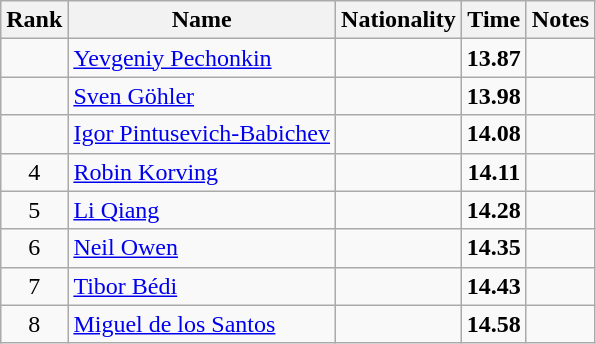<table class="wikitable sortable" style="text-align:center">
<tr>
<th>Rank</th>
<th>Name</th>
<th>Nationality</th>
<th>Time</th>
<th>Notes</th>
</tr>
<tr>
<td></td>
<td align=left><a href='#'>Yevgeniy Pechonkin</a></td>
<td align=left></td>
<td><strong>13.87</strong></td>
<td></td>
</tr>
<tr>
<td></td>
<td align=left><a href='#'>Sven Göhler</a></td>
<td align=left></td>
<td><strong>13.98</strong></td>
<td></td>
</tr>
<tr>
<td></td>
<td align=left><a href='#'>Igor Pintusevich-Babichev</a></td>
<td align=left></td>
<td><strong>14.08</strong></td>
<td></td>
</tr>
<tr>
<td>4</td>
<td align=left><a href='#'>Robin Korving</a></td>
<td align=left></td>
<td><strong>14.11</strong></td>
<td></td>
</tr>
<tr>
<td>5</td>
<td align=left><a href='#'>Li Qiang</a></td>
<td align=left></td>
<td><strong>14.28</strong></td>
<td></td>
</tr>
<tr>
<td>6</td>
<td align=left><a href='#'>Neil Owen</a></td>
<td align=left></td>
<td><strong>14.35</strong></td>
<td></td>
</tr>
<tr>
<td>7</td>
<td align=left><a href='#'>Tibor Bédi</a></td>
<td align=left></td>
<td><strong>14.43</strong></td>
<td></td>
</tr>
<tr>
<td>8</td>
<td align=left><a href='#'>Miguel de los Santos</a></td>
<td align=left></td>
<td><strong>14.58</strong></td>
<td></td>
</tr>
</table>
